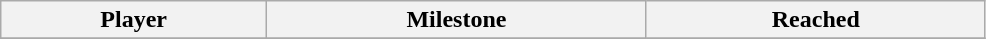<table class="wikitable" width="52%" style="text-align:center">
<tr>
<th>Player</th>
<th>Milestone</th>
<th>Reached</th>
</tr>
<tr>
</tr>
</table>
